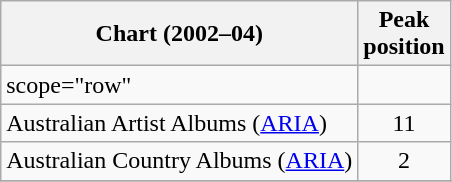<table class="wikitable sortable plainrowheaders">
<tr>
<th>Chart (2002–04)</th>
<th>Peak<br>position</th>
</tr>
<tr>
<td>scope="row"</td>
</tr>
<tr>
<td scope="row">Australian Artist Albums (<a href='#'>ARIA</a>)</td>
<td align="center">11</td>
</tr>
<tr>
<td scope="row">Australian Country Albums (<a href='#'>ARIA</a>)</td>
<td align="center">2</td>
</tr>
<tr>
</tr>
</table>
